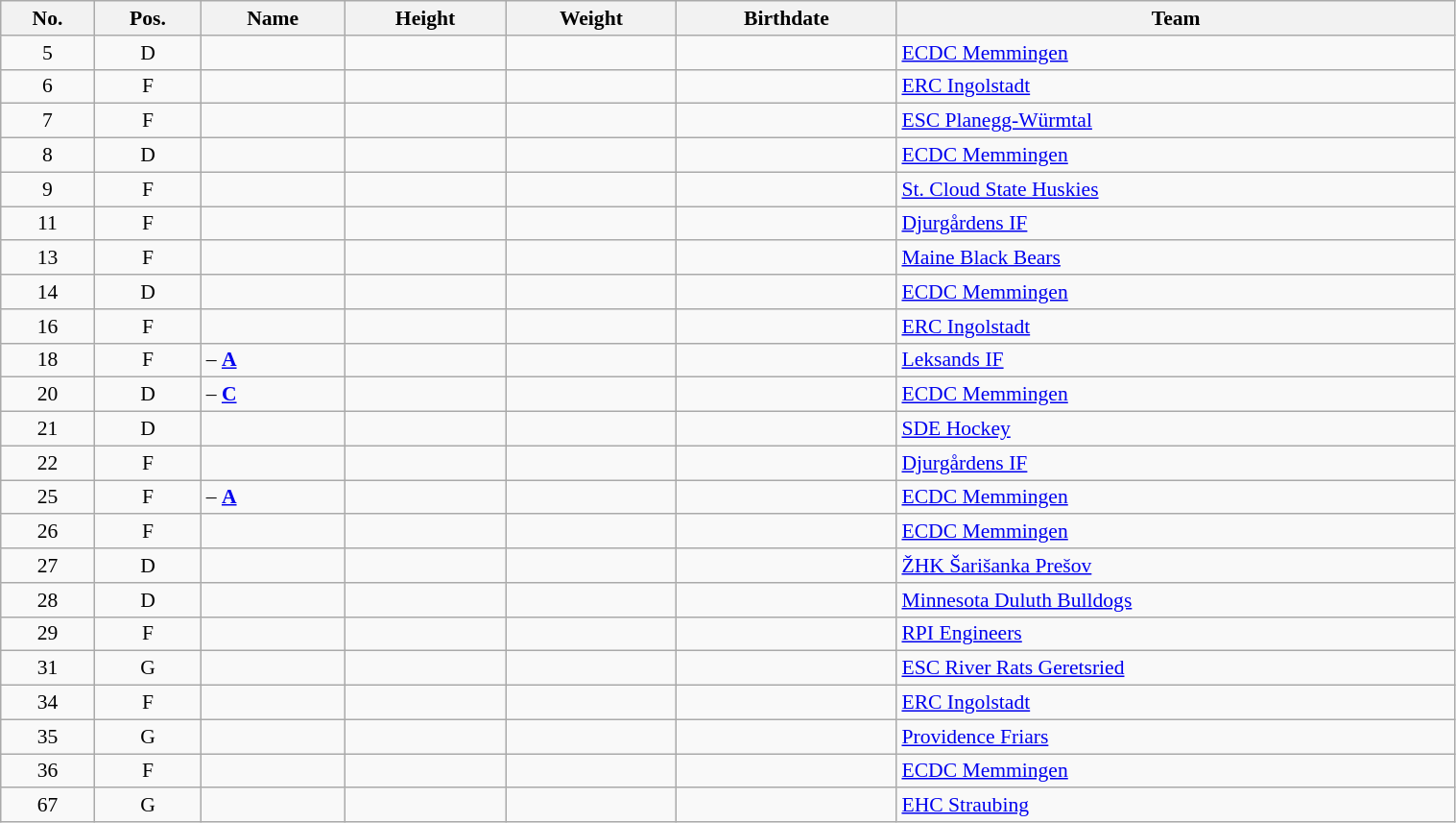<table width="80%" class="wikitable sortable" style="font-size: 90%; text-align: center;">
<tr>
<th>No.</th>
<th>Pos.</th>
<th>Name</th>
<th>Height</th>
<th>Weight</th>
<th>Birthdate</th>
<th>Team</th>
</tr>
<tr>
<td>5</td>
<td>D</td>
<td align=left></td>
<td></td>
<td></td>
<td></td>
<td style="text-align:left;"> <a href='#'>ECDC Memmingen</a></td>
</tr>
<tr>
<td>6</td>
<td>F</td>
<td align=left></td>
<td></td>
<td></td>
<td></td>
<td style="text-align:left;"> <a href='#'>ERC Ingolstadt</a></td>
</tr>
<tr>
<td>7</td>
<td>F</td>
<td align=left></td>
<td></td>
<td></td>
<td></td>
<td style="text-align:left;"> <a href='#'>ESC Planegg-Würmtal</a></td>
</tr>
<tr>
<td>8</td>
<td>D</td>
<td align=left></td>
<td></td>
<td></td>
<td></td>
<td style="text-align:left;"> <a href='#'>ECDC Memmingen</a></td>
</tr>
<tr>
<td>9</td>
<td>F</td>
<td align=left></td>
<td></td>
<td></td>
<td></td>
<td style="text-align:left;"> <a href='#'>St. Cloud State Huskies</a></td>
</tr>
<tr>
<td>11</td>
<td>F</td>
<td align=left></td>
<td></td>
<td></td>
<td></td>
<td style="text-align:left;"> <a href='#'>Djurgårdens IF</a></td>
</tr>
<tr>
<td>13</td>
<td>F</td>
<td align=left></td>
<td></td>
<td></td>
<td></td>
<td style="text-align:left;"> <a href='#'>Maine Black Bears</a></td>
</tr>
<tr>
<td>14</td>
<td>D</td>
<td align=left></td>
<td></td>
<td></td>
<td></td>
<td style="text-align:left;"> <a href='#'>ECDC Memmingen</a></td>
</tr>
<tr>
<td>16</td>
<td>F</td>
<td align=left></td>
<td></td>
<td></td>
<td></td>
<td style="text-align:left;"> <a href='#'>ERC Ingolstadt</a></td>
</tr>
<tr>
<td>18</td>
<td>F</td>
<td align=left> – <a href='#'><strong>A</strong></a></td>
<td></td>
<td></td>
<td></td>
<td style="text-align:left;"> <a href='#'>Leksands IF</a></td>
</tr>
<tr>
<td>20</td>
<td>D</td>
<td align=left> – <a href='#'><strong>C</strong></a></td>
<td></td>
<td></td>
<td></td>
<td style="text-align:left;"> <a href='#'>ECDC Memmingen</a></td>
</tr>
<tr>
<td>21</td>
<td>D</td>
<td align=left></td>
<td></td>
<td></td>
<td></td>
<td style="text-align:left;"> <a href='#'>SDE Hockey</a></td>
</tr>
<tr>
<td>22</td>
<td>F</td>
<td align=left></td>
<td></td>
<td></td>
<td></td>
<td style="text-align:left;"> <a href='#'>Djurgårdens IF</a></td>
</tr>
<tr>
<td>25</td>
<td>F</td>
<td align=left> – <a href='#'><strong>A</strong></a></td>
<td></td>
<td></td>
<td></td>
<td style="text-align:left;"> <a href='#'>ECDC Memmingen</a></td>
</tr>
<tr>
<td>26</td>
<td>F</td>
<td align=left></td>
<td></td>
<td></td>
<td></td>
<td style="text-align:left;"> <a href='#'>ECDC Memmingen</a></td>
</tr>
<tr>
<td>27</td>
<td>D</td>
<td align=left></td>
<td></td>
<td></td>
<td></td>
<td style="text-align:left;"> <a href='#'>ŽHK Šarišanka Prešov</a></td>
</tr>
<tr>
<td>28</td>
<td>D</td>
<td align=left></td>
<td></td>
<td></td>
<td></td>
<td style="text-align:left;"> <a href='#'>Minnesota Duluth Bulldogs</a></td>
</tr>
<tr>
<td>29</td>
<td>F</td>
<td align=left></td>
<td></td>
<td></td>
<td></td>
<td style="text-align:left;"> <a href='#'>RPI Engineers</a></td>
</tr>
<tr>
<td>31</td>
<td>G</td>
<td align=left></td>
<td></td>
<td></td>
<td></td>
<td style="text-align:left;"> <a href='#'>ESC River Rats Geretsried</a></td>
</tr>
<tr>
<td>34</td>
<td>F</td>
<td align=left></td>
<td></td>
<td></td>
<td></td>
<td style="text-align:left;"> <a href='#'>ERC Ingolstadt</a></td>
</tr>
<tr>
<td>35</td>
<td>G</td>
<td align=left></td>
<td></td>
<td></td>
<td></td>
<td style="text-align:left;"> <a href='#'>Providence Friars</a></td>
</tr>
<tr>
<td>36</td>
<td>F</td>
<td align=left></td>
<td></td>
<td></td>
<td></td>
<td style="text-align:left;"> <a href='#'>ECDC Memmingen</a></td>
</tr>
<tr>
<td>67</td>
<td>G</td>
<td align=left></td>
<td></td>
<td></td>
<td></td>
<td style="text-align:left;"> <a href='#'>EHC Straubing</a></td>
</tr>
</table>
